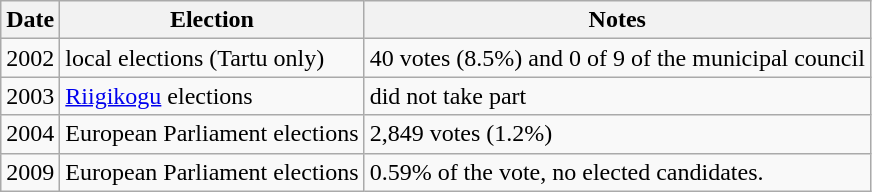<table class="wikitable">
<tr>
<th>Date</th>
<th>Election</th>
<th>Notes</th>
</tr>
<tr>
<td>2002</td>
<td>local elections (Tartu only)</td>
<td>40 votes (8.5%) and 0 of 9 of the municipal council</td>
</tr>
<tr>
<td>2003</td>
<td><a href='#'>Riigikogu</a> elections</td>
<td>did not take part</td>
</tr>
<tr>
<td>2004</td>
<td>European Parliament elections</td>
<td>2,849 votes (1.2%)</td>
</tr>
<tr>
<td>2009</td>
<td>European Parliament elections</td>
<td>0.59% of the vote, no elected candidates.</td>
</tr>
</table>
